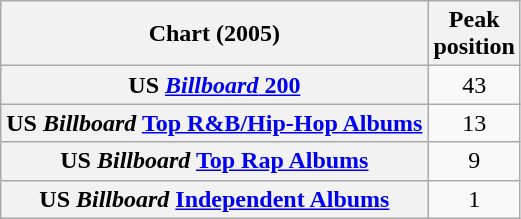<table class="wikitable sortable plainrowheaders">
<tr>
<th scope="col">Chart (2005)</th>
<th scope="col">Peak<br>position</th>
</tr>
<tr>
<th scope="row">US <a href='#'><em>Billboard</em> 200</a></th>
<td align="center">43</td>
</tr>
<tr>
<th scope="row">US <em>Billboard</em> <a href='#'>Top R&B/Hip-Hop Albums</a></th>
<td align="center">13</td>
</tr>
<tr>
<th scope="row">US <em>Billboard</em> <a href='#'>Top Rap Albums</a></th>
<td align="center">9</td>
</tr>
<tr>
<th scope="row">US <em>Billboard</em> <a href='#'>Independent Albums</a></th>
<td align="center">1</td>
</tr>
</table>
